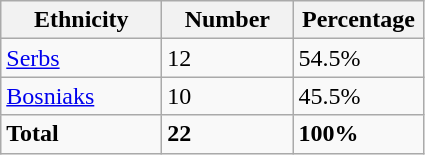<table class="wikitable">
<tr>
<th width="100px">Ethnicity</th>
<th width="80px">Number</th>
<th width="80px">Percentage</th>
</tr>
<tr>
<td><a href='#'>Serbs</a></td>
<td>12</td>
<td>54.5%</td>
</tr>
<tr>
<td><a href='#'>Bosniaks</a></td>
<td>10</td>
<td>45.5%</td>
</tr>
<tr>
<td><strong>Total</strong></td>
<td><strong>22</strong></td>
<td><strong>100%</strong></td>
</tr>
</table>
